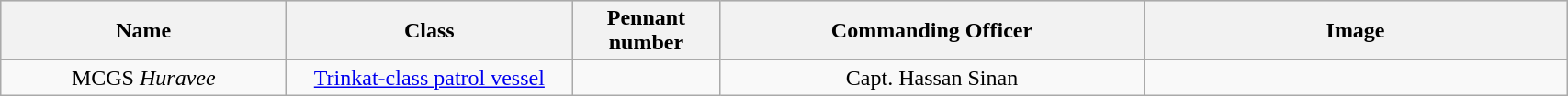<table class="wikitable" style="text-align:center">
<tr style="background:#cccccc">
<th scope="col" style="width: 200px;">Name</th>
<th scope="col" style="width: 200px;">Class</th>
<th scope="col" style="width: 100px;">Pennant number</th>
<th scope="col" style="width: 300px;">Commanding Officer</th>
<th scope="col" style="width: 300px;">Image</th>
</tr>
<tr>
<td>MCGS <em>Huravee</em></td>
<td><a href='#'>Trinkat-class patrol vessel</a></td>
<td></td>
<td>Capt. Hassan Sinan</td>
<td></td>
</tr>
</table>
